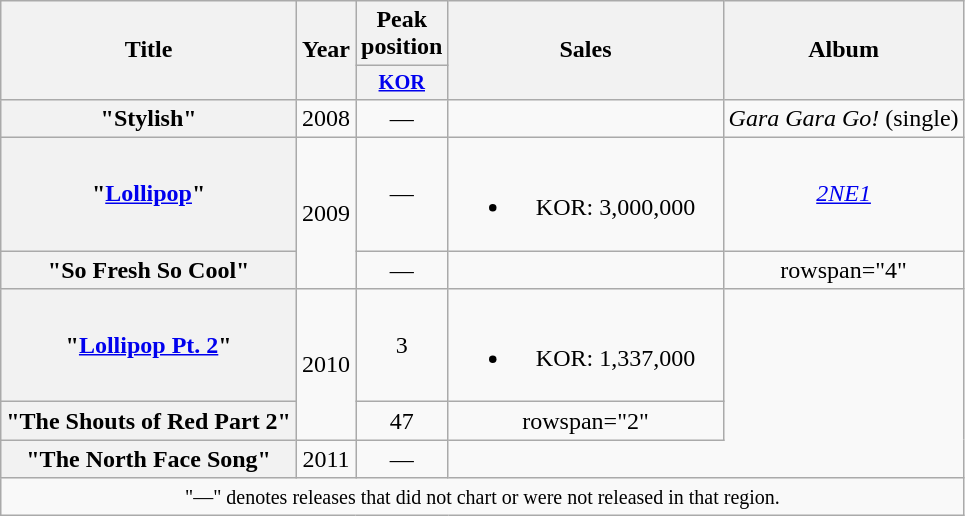<table class="wikitable plainrowheaders" style="text-align:center;">
<tr>
<th rowspan="2">Title</th>
<th rowspan="2" style="width:2em;">Year</th>
<th>Peak position</th>
<th rowspan="2" style="width:11em;">Sales</th>
<th rowspan="2">Album</th>
</tr>
<tr>
<th scope="col" style="width:2.5em;font-size:85%;"><a href='#'>KOR</a><br></th>
</tr>
<tr>
<th scope="row">"Stylish"</th>
<td>2008</td>
<td>—</td>
<td></td>
<td><em>Gara Gara Go!</em> (single)</td>
</tr>
<tr>
<th scope="row">"<a href='#'>Lollipop</a>" </th>
<td rowspan="2">2009</td>
<td>—</td>
<td><br><ul><li>KOR: 3,000,000</li></ul></td>
<td><em><a href='#'>2NE1</a></em></td>
</tr>
<tr>
<th scope="row">"So Fresh So Cool"</th>
<td>—</td>
<td></td>
<td>rowspan="4" </td>
</tr>
<tr>
<th scope="row">"<a href='#'>Lollipop Pt. 2</a>"</th>
<td rowspan="2">2010</td>
<td>3</td>
<td><br><ul><li>KOR: 1,337,000</li></ul></td>
</tr>
<tr>
<th scope="row">"The Shouts of Red Part 2" </th>
<td>47</td>
<td>rowspan="2" </td>
</tr>
<tr>
<th scope="row">"The North Face Song"</th>
<td>2011</td>
<td>—</td>
</tr>
<tr>
<td colspan="5"><small>"—" denotes releases that did not chart or were not released in that region.</small></td>
</tr>
</table>
